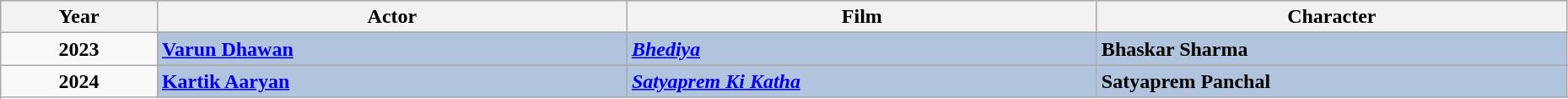<table class="wikitable" style="width:98%;">
<tr style="background:#bebebe;">
<th style="width:10%;">Year</th>
<th style="width:30%;">Actor</th>
<th style="width:30%;">Film</th>
<th style="width:30%;">Character</th>
</tr>
<tr>
<td rowspan=2 style="text-align:center"><strong>2023</strong><br> </td>
</tr>
<tr style="background:#B0C4DE;">
<td><strong><a href='#'>Varun Dhawan</a></strong></td>
<td><strong><em><a href='#'>Bhediya</a></em></strong></td>
<td><strong>Bhaskar Sharma</strong></td>
</tr>
<tr>
<td rowspan=3 style="text-align:center"><strong>2024</strong><br> </td>
</tr>
<tr style="background:#B0C4DE;">
<td><strong><a href='#'>Kartik Aaryan</a></strong></td>
<td><strong><em><a href='#'>Satyaprem Ki Katha</a></em></strong></td>
<td><strong>Satyaprem Panchal</strong></td>
</tr>
<tr>
</tr>
</table>
